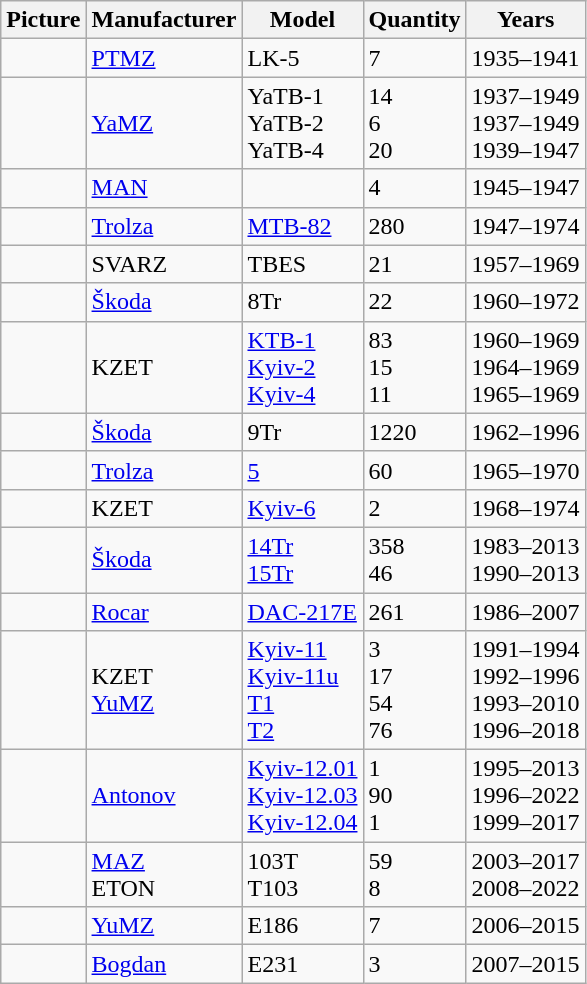<table class="wikitable sortable">
<tr>
<th>Picture</th>
<th>Manufacturer</th>
<th>Model</th>
<th>Quantity</th>
<th>Years</th>
</tr>
<tr>
<td></td>
<td> <a href='#'>PTMZ</a></td>
<td>LK-5</td>
<td>7</td>
<td>1935–1941</td>
</tr>
<tr>
<td></td>
<td> <a href='#'>YaMZ</a></td>
<td>YaTB-1<br>YaTB-2<br>YaTB-4</td>
<td>14<br>6<br>20</td>
<td>1937–1949<br>1937–1949<br>1939–1947</td>
</tr>
<tr>
<td></td>
<td> <a href='#'>MAN</a></td>
<td></td>
<td>4</td>
<td>1945–1947</td>
</tr>
<tr>
<td></td>
<td> <a href='#'>Trolza</a></td>
<td><a href='#'>MTB-82</a></td>
<td>280</td>
<td>1947–1974</td>
</tr>
<tr>
<td></td>
<td> SVARZ</td>
<td>TBES</td>
<td>21</td>
<td>1957–1969</td>
</tr>
<tr>
<td></td>
<td> <a href='#'>Škoda</a></td>
<td>8Tr</td>
<td>22</td>
<td>1960–1972</td>
</tr>
<tr>
<td></td>
<td> KZET</td>
<td><a href='#'>KTB-1</a><br><a href='#'>Kyiv-2</a><br><a href='#'>Kyiv-4</a></td>
<td>83<br>15<br>11</td>
<td>1960–1969<br>1964–1969<br>1965–1969</td>
</tr>
<tr>
<td></td>
<td> <a href='#'>Škoda</a></td>
<td>9Tr</td>
<td>1220</td>
<td>1962–1996</td>
</tr>
<tr>
<td></td>
<td> <a href='#'>Trolza</a></td>
<td><a href='#'>5</a></td>
<td>60</td>
<td>1965–1970</td>
</tr>
<tr>
<td></td>
<td> KZET</td>
<td><a href='#'>Kyiv-6</a></td>
<td>2</td>
<td>1968–1974</td>
</tr>
<tr>
<td></td>
<td> <a href='#'>Škoda</a></td>
<td><a href='#'>14Tr</a><br><a href='#'>15Tr</a></td>
<td>358<br>46</td>
<td>1983–2013<br>1990–2013</td>
</tr>
<tr>
<td></td>
<td> <a href='#'>Rocar</a></td>
<td><a href='#'>DAC-217E</a></td>
<td>261</td>
<td>1986–2007</td>
</tr>
<tr>
<td></td>
<td> KZET<br> <a href='#'>YuMZ</a></td>
<td><a href='#'>Kyiv-11</a><br><a href='#'>Kyiv-11u</a><br><a href='#'>T1</a><br><a href='#'>T2</a></td>
<td>3<br>17<br>54<br>76</td>
<td>1991–1994<br>1992–1996<br>1993–2010<br>1996–2018</td>
</tr>
<tr>
<td></td>
<td> <a href='#'>Antonov</a></td>
<td><a href='#'>Kyiv-12.01</a><br><a href='#'>Kyiv-12.03</a><br><a href='#'>Kyiv-12.04</a></td>
<td>1<br>90<br>1</td>
<td>1995–2013<br>1996–2022<br>1999–2017</td>
</tr>
<tr>
<td></td>
<td> <a href='#'>MAZ</a><br> ETON</td>
<td>103T<br>T103</td>
<td>59<br>8</td>
<td>2003–2017<br>2008–2022</td>
</tr>
<tr>
<td></td>
<td> <a href='#'>YuMZ</a></td>
<td>E186</td>
<td>7</td>
<td>2006–2015</td>
</tr>
<tr>
<td></td>
<td> <a href='#'>Bogdan</a></td>
<td>E231</td>
<td>3</td>
<td>2007–2015</td>
</tr>
</table>
